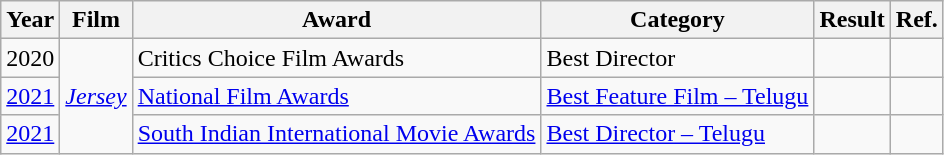<table class="wikitable">
<tr>
<th>Year</th>
<th>Film</th>
<th>Award</th>
<th>Category</th>
<th>Result</th>
<th>Ref.</th>
</tr>
<tr>
<td>2020</td>
<td rowspan="3"><em><a href='#'>Jersey</a></em></td>
<td>Critics Choice Film Awards</td>
<td>Best Director</td>
<td></td>
<td></td>
</tr>
<tr>
<td><a href='#'>2021</a></td>
<td><a href='#'>National Film Awards</a></td>
<td><a href='#'>Best Feature Film – Telugu</a></td>
<td></td>
<td></td>
</tr>
<tr>
<td><a href='#'>2021</a></td>
<td><a href='#'>South Indian International Movie Awards</a></td>
<td><a href='#'>Best Director – Telugu</a></td>
<td></td>
<td></td>
</tr>
</table>
